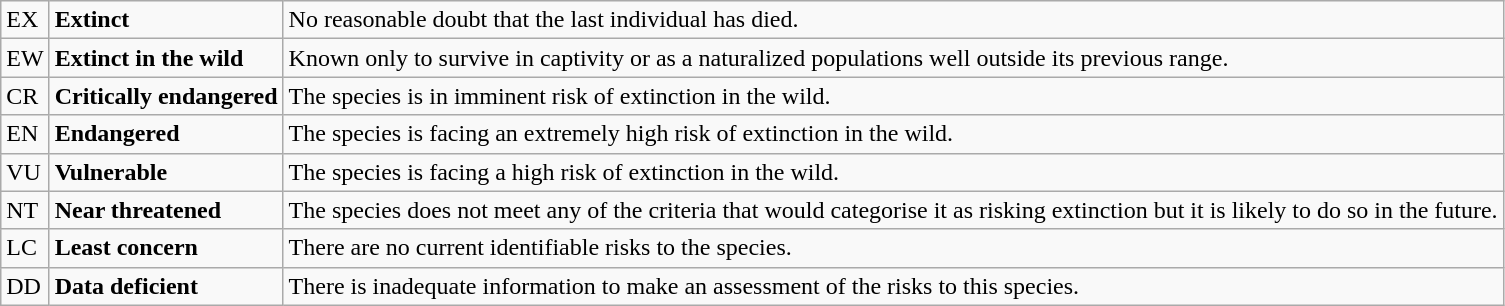<table class="wikitable" style="text-align:left">
<tr>
<td>EX</td>
<td><strong>Extinct</strong></td>
<td>No reasonable doubt that the last individual has died.</td>
</tr>
<tr>
<td>EW</td>
<td><strong>Extinct in the wild</strong></td>
<td>Known only to survive in captivity or as a naturalized populations well outside its previous range.</td>
</tr>
<tr>
<td>CR</td>
<td><strong>Critically endangered</strong></td>
<td>The species is in imminent risk of extinction in the wild.</td>
</tr>
<tr>
<td>EN</td>
<td><strong>Endangered</strong></td>
<td>The species is facing an extremely high risk of extinction in the wild.</td>
</tr>
<tr>
<td>VU</td>
<td><strong>Vulnerable</strong></td>
<td>The species is facing a high risk of extinction in the wild.</td>
</tr>
<tr>
<td>NT</td>
<td><strong>Near threatened</strong></td>
<td>The species does not meet any of the criteria that would categorise it as risking extinction but it is likely to do so in the future.</td>
</tr>
<tr>
<td>LC</td>
<td><strong>Least concern</strong></td>
<td>There are no current identifiable risks to the species.</td>
</tr>
<tr>
<td>DD</td>
<td><strong>Data deficient</strong></td>
<td>There is inadequate information to make an assessment of the risks to this species.</td>
</tr>
</table>
